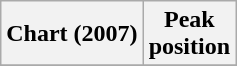<table class="wikitable sortable plainrowheaders">
<tr>
<th>Chart (2007)</th>
<th>Peak<br>position</th>
</tr>
<tr>
</tr>
</table>
